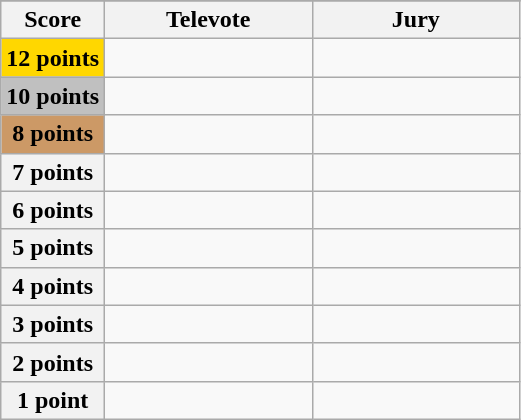<table class="wikitable">
<tr>
</tr>
<tr>
<th scope="col" width="20%">Score</th>
<th scope="col" width="40%">Televote</th>
<th scope="col" width="40%">Jury</th>
</tr>
<tr>
<th scope="row" style="background:gold">12 points</th>
<td></td>
<td></td>
</tr>
<tr>
<th scope="row" style="background:silver">10 points</th>
<td></td>
<td></td>
</tr>
<tr>
<th scope="row" style="background:#CC9966">8 points</th>
<td></td>
<td></td>
</tr>
<tr>
<th scope="row">7 points</th>
<td></td>
<td></td>
</tr>
<tr>
<th scope="row">6 points</th>
<td></td>
<td></td>
</tr>
<tr>
<th scope="row">5 points</th>
<td></td>
<td></td>
</tr>
<tr>
<th scope="row">4 points</th>
<td></td>
<td></td>
</tr>
<tr>
<th scope="row">3 points</th>
<td></td>
<td></td>
</tr>
<tr>
<th scope="row">2 points</th>
<td></td>
<td></td>
</tr>
<tr>
<th scope="row">1 point</th>
<td></td>
<td></td>
</tr>
</table>
